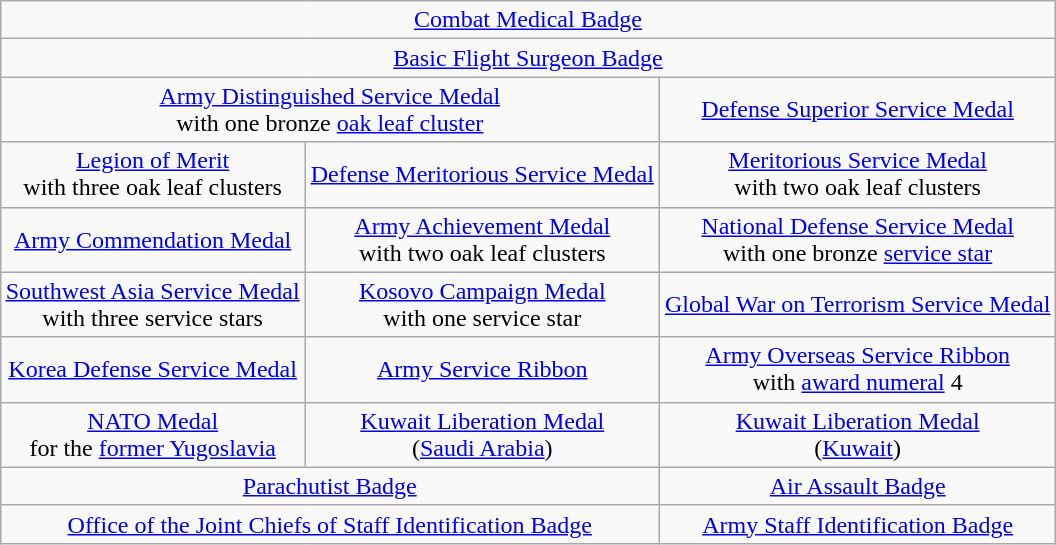<table class="wikitable" style="margin:1em auto; text-align:center;">
<tr>
<td colspan="12"><a href='#'>Combat Medical Badge</a></td>
</tr>
<tr>
<td colspan="12"><a href='#'>Basic Flight Surgeon Badge</a></td>
</tr>
<tr>
<td colspan="2"><a href='#'>Army Distinguished Service Medal</a> <br> with one bronze <a href='#'>oak leaf cluster</a></td>
<td colspan="2"><a href='#'>Defense Superior Service Medal</a></td>
</tr>
<tr>
<td><a href='#'>Legion of Merit</a> <br> with three oak leaf clusters</td>
<td><a href='#'>Defense Meritorious Service Medal</a></td>
<td><a href='#'>Meritorious Service Medal</a> <br> with two oak leaf clusters</td>
</tr>
<tr>
<td><a href='#'>Army Commendation Medal</a></td>
<td><a href='#'>Army Achievement Medal</a> <br> with two oak leaf clusters</td>
<td><a href='#'>National Defense Service Medal</a> <br> with one bronze <a href='#'>service star</a></td>
</tr>
<tr>
<td><a href='#'>Southwest Asia Service Medal</a> <br> with three service stars</td>
<td><a href='#'>Kosovo Campaign Medal</a> <br> with one service star</td>
<td><a href='#'>Global War on Terrorism Service Medal</a></td>
</tr>
<tr>
<td><a href='#'>Korea Defense Service Medal</a></td>
<td><a href='#'>Army Service Ribbon</a></td>
<td><a href='#'>Army Overseas Service Ribbon</a> <br> with <a href='#'>award numeral</a> 4</td>
</tr>
<tr>
<td><a href='#'>NATO Medal</a> <br> for the <a href='#'>former Yugoslavia</a></td>
<td><a href='#'>Kuwait Liberation Medal</a> <br> (<a href='#'>Saudi Arabia</a>)</td>
<td><a href='#'>Kuwait Liberation Medal</a> <br> (<a href='#'>Kuwait</a>)</td>
</tr>
<tr>
<td colspan="2"><a href='#'>Parachutist Badge</a></td>
<td colspan="2"><a href='#'>Air Assault Badge</a></td>
</tr>
<tr>
<td colspan="2"><a href='#'>Office of the Joint Chiefs of Staff Identification Badge</a></td>
<td colspan="2"><a href='#'>Army Staff Identification Badge</a></td>
</tr>
</table>
